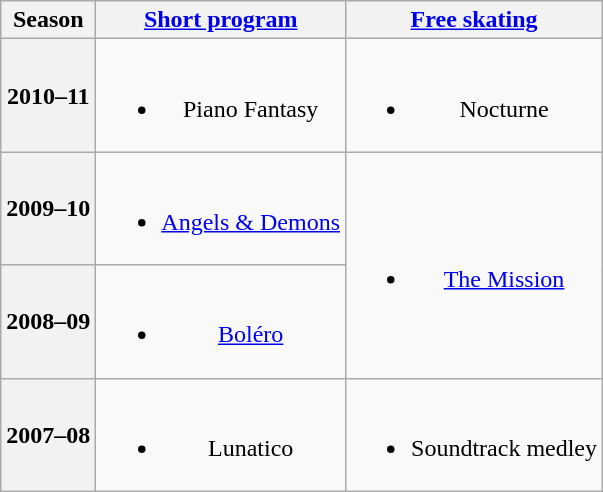<table class="wikitable" style="text-align:center">
<tr>
<th>Season</th>
<th><a href='#'>Short program</a></th>
<th><a href='#'>Free skating</a></th>
</tr>
<tr>
<th>2010–11 <br> </th>
<td><br><ul><li>Piano Fantasy <br></li></ul></td>
<td><br><ul><li>Nocturne <br></li></ul></td>
</tr>
<tr>
<th>2009–10 <br> </th>
<td><br><ul><li><a href='#'>Angels & Demons</a> <br></li></ul></td>
<td rowspan=2><br><ul><li><a href='#'>The Mission</a> <br></li></ul></td>
</tr>
<tr>
<th>2008–09 <br> </th>
<td><br><ul><li><a href='#'>Boléro</a> <br></li></ul></td>
</tr>
<tr>
<th>2007–08 <br> </th>
<td><br><ul><li>Lunatico <br></li></ul></td>
<td><br><ul><li>Soundtrack medley <br></li></ul></td>
</tr>
</table>
